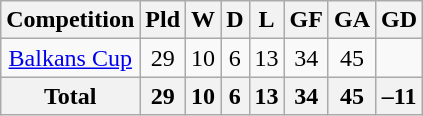<table class="wikitable sortable" style="text-align: center;">
<tr>
<th>Competition</th>
<th>Pld</th>
<th>W</th>
<th>D</th>
<th>L</th>
<th>GF</th>
<th>GA</th>
<th>GD</th>
</tr>
<tr>
<td align=center><a href='#'>Balkans Cup</a></td>
<td>29</td>
<td>10</td>
<td>6</td>
<td>13</td>
<td>34</td>
<td>45</td>
<td></td>
</tr>
<tr>
<th align=center>Total</th>
<th>29</th>
<th>10</th>
<th>6</th>
<th>13</th>
<th>34</th>
<th>45</th>
<th>–11</th>
</tr>
</table>
